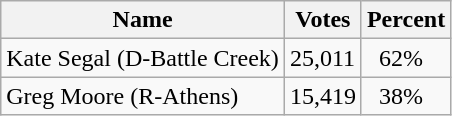<table class="wikitable">
<tr>
<th>Name</th>
<th>Votes</th>
<th>Percent</th>
</tr>
<tr>
<td>Kate Segal (D-Battle Creek)</td>
<td>25,011</td>
<td>  62%</td>
</tr>
<tr>
<td>Greg Moore (R-Athens)</td>
<td>15,419</td>
<td>  38%</td>
</tr>
</table>
